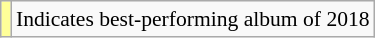<table class="wikitable" style="font-size:90%;">
<tr>
<td style="background-color:#FFFF99"></td>
<td>Indicates best-performing album of 2018</td>
</tr>
</table>
